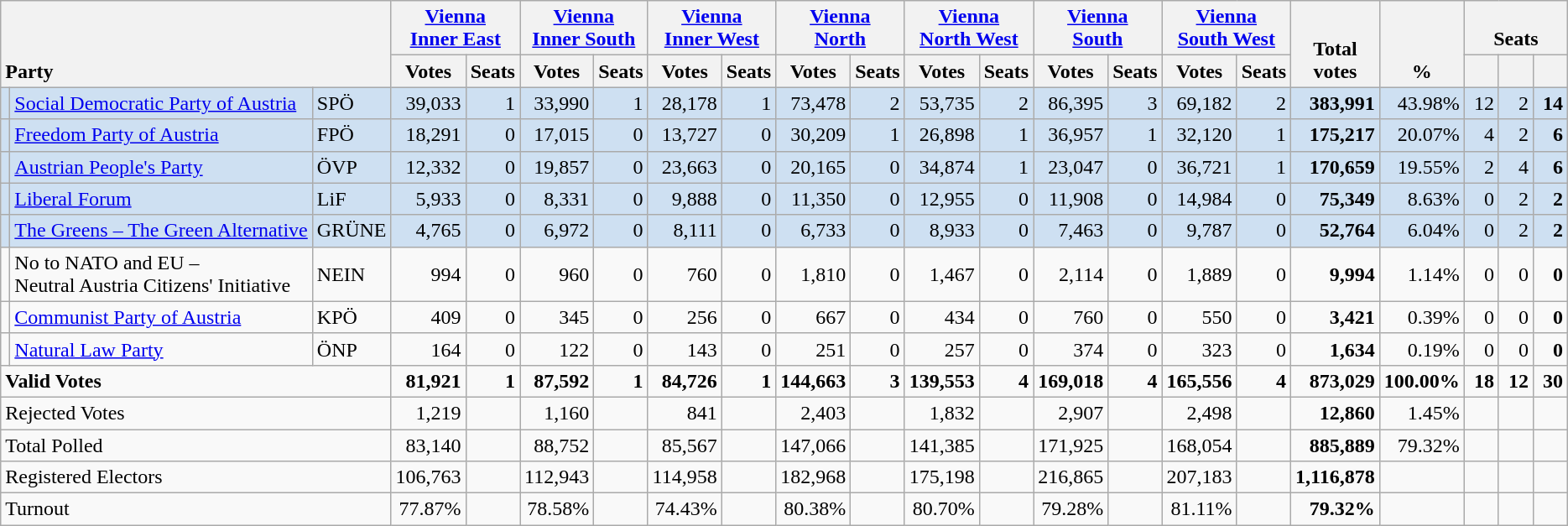<table class="wikitable" border="1" style="text-align:right;">
<tr>
<th style="text-align:left;" valign=bottom rowspan=2 colspan=3>Party</th>
<th align=center valign=bottom colspan=2><a href='#'>Vienna<br>Inner East</a></th>
<th align=center valign=bottom colspan=2><a href='#'>Vienna<br>Inner South</a></th>
<th align=center valign=bottom colspan=2><a href='#'>Vienna<br>Inner West</a></th>
<th align=center valign=bottom colspan=2><a href='#'>Vienna<br>North</a></th>
<th align=center valign=bottom colspan=2><a href='#'>Vienna<br>North West</a></th>
<th align=center valign=bottom colspan=2><a href='#'>Vienna<br>South</a></th>
<th align=center valign=bottom colspan=2><a href='#'>Vienna<br>South West</a></th>
<th align=center valign=bottom rowspan=2 width="50">Total<br>votes</th>
<th align=center valign=bottom rowspan=2 width="50">%</th>
<th align=center valign=bottom colspan=3>Seats</th>
</tr>
<tr>
<th>Votes</th>
<th>Seats</th>
<th>Votes</th>
<th>Seats</th>
<th>Votes</th>
<th>Seats</th>
<th>Votes</th>
<th>Seats</th>
<th>Votes</th>
<th>Seats</th>
<th>Votes</th>
<th>Seats</th>
<th>Votes</th>
<th>Seats</th>
<th align=center valign=bottom width="20"><small></small></th>
<th align=center valign=bottom width="20"><small></small></th>
<th align=center valign=bottom width="20"><small></small></th>
</tr>
<tr style="background:#CEE0F2;">
<td></td>
<td align=left><a href='#'>Social Democratic Party of Austria</a></td>
<td align=left>SPÖ</td>
<td>39,033</td>
<td>1</td>
<td>33,990</td>
<td>1</td>
<td>28,178</td>
<td>1</td>
<td>73,478</td>
<td>2</td>
<td>53,735</td>
<td>2</td>
<td>86,395</td>
<td>3</td>
<td>69,182</td>
<td>2</td>
<td><strong>383,991</strong></td>
<td>43.98%</td>
<td>12</td>
<td>2</td>
<td><strong>14</strong></td>
</tr>
<tr style="background:#CEE0F2;">
<td></td>
<td align=left><a href='#'>Freedom Party of Austria</a></td>
<td align=left>FPÖ</td>
<td>18,291</td>
<td>0</td>
<td>17,015</td>
<td>0</td>
<td>13,727</td>
<td>0</td>
<td>30,209</td>
<td>1</td>
<td>26,898</td>
<td>1</td>
<td>36,957</td>
<td>1</td>
<td>32,120</td>
<td>1</td>
<td><strong>175,217</strong></td>
<td>20.07%</td>
<td>4</td>
<td>2</td>
<td><strong>6</strong></td>
</tr>
<tr style="background:#CEE0F2;">
<td></td>
<td align=left><a href='#'>Austrian People's Party</a></td>
<td align=left>ÖVP</td>
<td>12,332</td>
<td>0</td>
<td>19,857</td>
<td>0</td>
<td>23,663</td>
<td>0</td>
<td>20,165</td>
<td>0</td>
<td>34,874</td>
<td>1</td>
<td>23,047</td>
<td>0</td>
<td>36,721</td>
<td>1</td>
<td><strong>170,659</strong></td>
<td>19.55%</td>
<td>2</td>
<td>4</td>
<td><strong>6</strong></td>
</tr>
<tr style="background:#CEE0F2;">
<td></td>
<td align=left><a href='#'>Liberal Forum</a></td>
<td align=left>LiF</td>
<td>5,933</td>
<td>0</td>
<td>8,331</td>
<td>0</td>
<td>9,888</td>
<td>0</td>
<td>11,350</td>
<td>0</td>
<td>12,955</td>
<td>0</td>
<td>11,908</td>
<td>0</td>
<td>14,984</td>
<td>0</td>
<td><strong>75,349</strong></td>
<td>8.63%</td>
<td>0</td>
<td>2</td>
<td><strong>2</strong></td>
</tr>
<tr style="background:#CEE0F2;">
<td></td>
<td align=left style="white-space: nowrap;"><a href='#'>The Greens – The Green Alternative</a></td>
<td align=left>GRÜNE</td>
<td>4,765</td>
<td>0</td>
<td>6,972</td>
<td>0</td>
<td>8,111</td>
<td>0</td>
<td>6,733</td>
<td>0</td>
<td>8,933</td>
<td>0</td>
<td>7,463</td>
<td>0</td>
<td>9,787</td>
<td>0</td>
<td><strong>52,764</strong></td>
<td>6.04%</td>
<td>0</td>
<td>2</td>
<td><strong>2</strong></td>
</tr>
<tr>
<td></td>
<td align=left>No to NATO and EU –<br>Neutral Austria Citizens' Initiative</td>
<td align=left>NEIN</td>
<td>994</td>
<td>0</td>
<td>960</td>
<td>0</td>
<td>760</td>
<td>0</td>
<td>1,810</td>
<td>0</td>
<td>1,467</td>
<td>0</td>
<td>2,114</td>
<td>0</td>
<td>1,889</td>
<td>0</td>
<td><strong>9,994</strong></td>
<td>1.14%</td>
<td>0</td>
<td>0</td>
<td><strong>0</strong></td>
</tr>
<tr>
<td></td>
<td align=left><a href='#'>Communist Party of Austria</a></td>
<td align=left>KPÖ</td>
<td>409</td>
<td>0</td>
<td>345</td>
<td>0</td>
<td>256</td>
<td>0</td>
<td>667</td>
<td>0</td>
<td>434</td>
<td>0</td>
<td>760</td>
<td>0</td>
<td>550</td>
<td>0</td>
<td><strong>3,421</strong></td>
<td>0.39%</td>
<td>0</td>
<td>0</td>
<td><strong>0</strong></td>
</tr>
<tr>
<td></td>
<td align=left><a href='#'>Natural Law Party</a></td>
<td align=left>ÖNP</td>
<td>164</td>
<td>0</td>
<td>122</td>
<td>0</td>
<td>143</td>
<td>0</td>
<td>251</td>
<td>0</td>
<td>257</td>
<td>0</td>
<td>374</td>
<td>0</td>
<td>323</td>
<td>0</td>
<td><strong>1,634</strong></td>
<td>0.19%</td>
<td>0</td>
<td>0</td>
<td><strong>0</strong></td>
</tr>
<tr style="font-weight:bold">
<td align=left colspan=3>Valid Votes</td>
<td>81,921</td>
<td>1</td>
<td>87,592</td>
<td>1</td>
<td>84,726</td>
<td>1</td>
<td>144,663</td>
<td>3</td>
<td>139,553</td>
<td>4</td>
<td>169,018</td>
<td>4</td>
<td>165,556</td>
<td>4</td>
<td>873,029</td>
<td>100.00%</td>
<td>18</td>
<td>12</td>
<td>30</td>
</tr>
<tr>
<td align=left colspan=3>Rejected Votes</td>
<td>1,219</td>
<td></td>
<td>1,160</td>
<td></td>
<td>841</td>
<td></td>
<td>2,403</td>
<td></td>
<td>1,832</td>
<td></td>
<td>2,907</td>
<td></td>
<td>2,498</td>
<td></td>
<td><strong>12,860</strong></td>
<td>1.45%</td>
<td></td>
<td></td>
<td></td>
</tr>
<tr>
<td align=left colspan=3>Total Polled</td>
<td>83,140</td>
<td></td>
<td>88,752</td>
<td></td>
<td>85,567</td>
<td></td>
<td>147,066</td>
<td></td>
<td>141,385</td>
<td></td>
<td>171,925</td>
<td></td>
<td>168,054</td>
<td></td>
<td><strong>885,889</strong></td>
<td>79.32%</td>
<td></td>
<td></td>
<td></td>
</tr>
<tr>
<td align=left colspan=3>Registered Electors</td>
<td>106,763</td>
<td></td>
<td>112,943</td>
<td></td>
<td>114,958</td>
<td></td>
<td>182,968</td>
<td></td>
<td>175,198</td>
<td></td>
<td>216,865</td>
<td></td>
<td>207,183</td>
<td></td>
<td><strong>1,116,878</strong></td>
<td></td>
<td></td>
<td></td>
<td></td>
</tr>
<tr>
<td align=left colspan=3>Turnout</td>
<td>77.87%</td>
<td></td>
<td>78.58%</td>
<td></td>
<td>74.43%</td>
<td></td>
<td>80.38%</td>
<td></td>
<td>80.70%</td>
<td></td>
<td>79.28%</td>
<td></td>
<td>81.11%</td>
<td></td>
<td><strong>79.32%</strong></td>
<td></td>
<td></td>
<td></td>
<td></td>
</tr>
</table>
